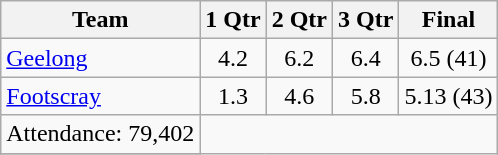<table class="wikitable">
<tr>
<th>Team</th>
<th>1 Qtr</th>
<th>2 Qtr</th>
<th>3 Qtr</th>
<th>Final</th>
</tr>
<tr>
<td><a href='#'>Geelong</a></td>
<td align=center>4.2</td>
<td align=center>6.2</td>
<td align=center>6.4</td>
<td align=center>6.5 (41)</td>
</tr>
<tr>
<td><a href='#'>Footscray</a></td>
<td align=center>1.3</td>
<td align=center>4.6</td>
<td align=center>5.8</td>
<td align=center>5.13 (43)</td>
</tr>
<tr>
<td align=center>Attendance: 79,402</td>
</tr>
<tr>
</tr>
</table>
